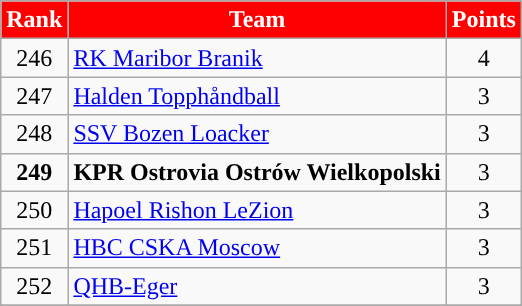<table class="wikitable" style="text-align: center">
<tr>
<th style="color:#FFFFFF; background:#FF0000">Rank</th>
<th style="color:#FFFFFF; background:#FF0000">Team</th>
<th style="color:#FFFFFF; background:#FF0000">Points</th>
</tr>
<tr>
<td>246</td>
<td align=left> <a href='#'>RK Maribor Branik</a></td>
<td>4</td>
</tr>
<tr>
<td>247</td>
<td align=left> <a href='#'>Halden Topphåndball</a></td>
<td>3</td>
</tr>
<tr>
<td>248</td>
<td align=left> <a href='#'>SSV Bozen Loacker</a></td>
<td>3</td>
</tr>
<tr>
<td><strong>249</strong></td>
<td align=left> <strong>KPR Ostrovia Ostrów Wielkopolski</strong></td>
<td>3</td>
</tr>
<tr>
<td>250</td>
<td align=left> <a href='#'>Hapoel Rishon LeZion</a></td>
<td>3</td>
</tr>
<tr>
<td>251</td>
<td align=left> <a href='#'>HBC CSKA Moscow</a></td>
<td>3</td>
</tr>
<tr>
<td>252</td>
<td align=left> <a href='#'>QHB-Eger</a></td>
<td>3</td>
</tr>
<tr>
</tr>
</table>
